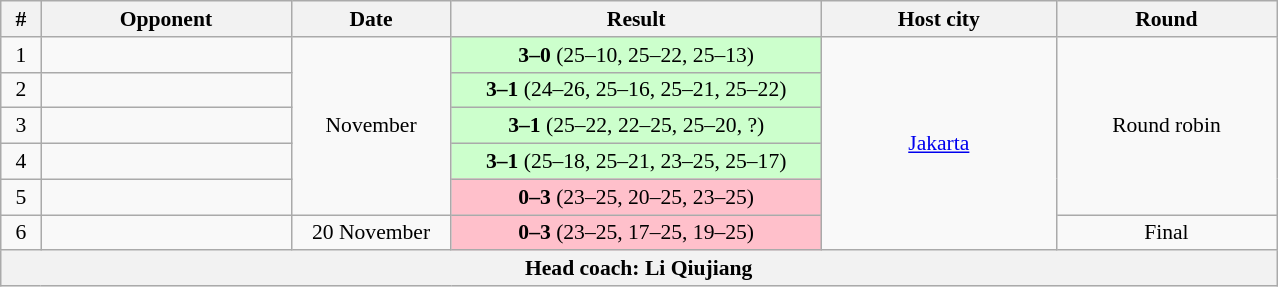<table class="wikitable" style="text-align: center;font-size:90%;">
<tr>
<th width=20>#</th>
<th width=160>Opponent</th>
<th width=100>Date</th>
<th width=240>Result</th>
<th width=150>Host city</th>
<th width=140>Round</th>
</tr>
<tr>
<td>1</td>
<td align=left></td>
<td rowspan=5>November</td>
<td bgcolor=ccffcc><strong>3–0</strong> (25–10, 25–22, 25–13)</td>
<td rowspan=6> <a href='#'>Jakarta</a></td>
<td rowspan=5>Round robin</td>
</tr>
<tr>
<td>2</td>
<td align=left></td>
<td bgcolor=ccffcc><strong>3–1</strong> (24–26, 25–16, 25–21, 25–22)</td>
</tr>
<tr>
<td>3</td>
<td align=left></td>
<td bgcolor=ccffcc><strong>3–1</strong> (25–22, 22–25, 25–20, ?)</td>
</tr>
<tr>
<td>4</td>
<td align=left></td>
<td bgcolor=ccffcc><strong>3–1</strong> (25–18, 25–21, 23–25, 25–17)</td>
</tr>
<tr>
<td>5</td>
<td align=left></td>
<td bgcolor=pink><strong>0–3</strong> (23–25, 20–25, 23–25)</td>
</tr>
<tr>
<td>6</td>
<td align=left></td>
<td>20 November</td>
<td bgcolor=pink><strong>0–3</strong> (23–25, 17–25, 19–25)</td>
<td>Final</td>
</tr>
<tr>
<th colspan=6>Head coach:  Li Qiujiang</th>
</tr>
</table>
